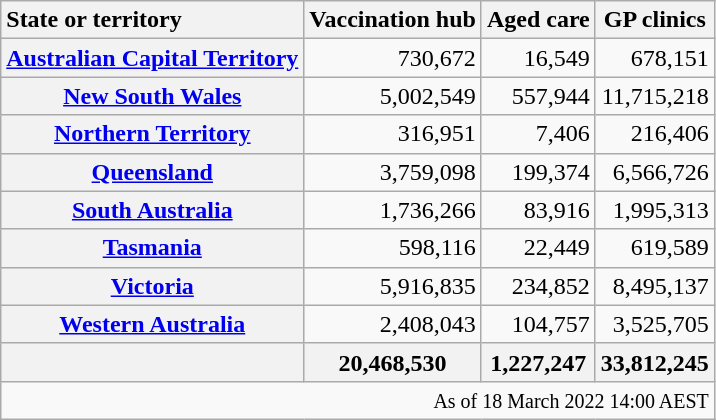<table class="wikitable plainrowheaders sortable sort-under" style="text-align:right;">
<tr>
<th style="text-align:left;" scope="col">State or territory</th>
<th>Vaccination hub</th>
<th>Aged care</th>
<th>GP clinics</th>
</tr>
<tr>
<th scope="row"><a href='#'>Australian Capital Territory</a></th>
<td>730,672</td>
<td>16,549</td>
<td>678,151</td>
</tr>
<tr>
<th scope="row"><a href='#'>New South Wales</a></th>
<td>5,002,549</td>
<td>557,944</td>
<td>11,715,218</td>
</tr>
<tr>
<th scope="row"><a href='#'>Northern Territory</a></th>
<td>316,951</td>
<td>7,406</td>
<td>216,406</td>
</tr>
<tr>
<th scope="row"><a href='#'>Queensland</a></th>
<td>3,759,098</td>
<td>199,374</td>
<td>6,566,726</td>
</tr>
<tr>
<th scope="row"><a href='#'>South Australia</a></th>
<td>1,736,266</td>
<td>83,916</td>
<td>1,995,313</td>
</tr>
<tr>
<th scope="row"><a href='#'>Tasmania</a></th>
<td>598,116</td>
<td>22,449</td>
<td>619,589</td>
</tr>
<tr>
<th scope="row"><a href='#'>Victoria</a></th>
<td>5,916,835</td>
<td>234,852</td>
<td>8,495,137</td>
</tr>
<tr>
<th scope="row"><a href='#'>Western Australia</a></th>
<td>2,408,043</td>
<td>104,757</td>
<td>3,525,705</td>
</tr>
<tr>
<th scope="row"></th>
<th>20,468,530</th>
<th>1,227,247</th>
<th>33,812,245</th>
</tr>
<tr>
<td colspan="4"><small>As of 18 March 2022 14:00 AEST</small></td>
</tr>
</table>
